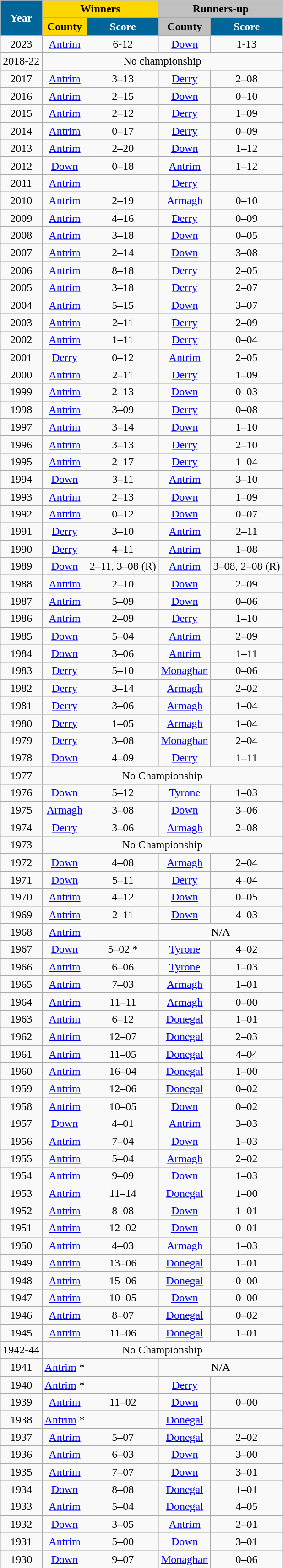<table class="wikitable" style="text-align:center;">
<tr>
<th rowspan="2" style="background:#069; color:white;">Year</th>
<th colspan="2" style="background:gold;">Winners</th>
<th colspan="2" style="background:silver;">Runners-up</th>
</tr>
<tr>
<th style="background:gold;">County</th>
<th style="background:#069; color:white;">Score</th>
<th style="background:silver;">County</th>
<th style="background:#069; color:white;">Score</th>
</tr>
<tr>
<td>2023</td>
<td><a href='#'>Antrim</a></td>
<td>6-12</td>
<td><a href='#'>Down</a></td>
<td>1-13</td>
</tr>
<tr>
<td>2018-22</td>
<td colspan="4">No championship</td>
</tr>
<tr>
<td>2017</td>
<td><a href='#'>Antrim</a></td>
<td>3–13</td>
<td><a href='#'>Derry</a></td>
<td>2–08</td>
</tr>
<tr>
<td>2016</td>
<td><a href='#'>Antrim</a></td>
<td>2–15</td>
<td><a href='#'>Down</a></td>
<td>0–10</td>
</tr>
<tr>
<td>2015</td>
<td><a href='#'>Antrim</a></td>
<td>2–12</td>
<td><a href='#'>Derry</a></td>
<td>1–09</td>
</tr>
<tr>
<td>2014</td>
<td><a href='#'>Antrim</a></td>
<td>0–17</td>
<td><a href='#'>Derry</a></td>
<td>0–09</td>
</tr>
<tr>
<td>2013</td>
<td><a href='#'>Antrim</a></td>
<td>2–20</td>
<td><a href='#'>Down</a></td>
<td>1–12</td>
</tr>
<tr>
<td>2012</td>
<td><a href='#'>Down</a></td>
<td>0–18</td>
<td><a href='#'>Antrim</a></td>
<td>1–12</td>
</tr>
<tr>
<td>2011</td>
<td><a href='#'>Antrim</a></td>
<td></td>
<td><a href='#'>Derry</a></td>
<td></td>
</tr>
<tr>
<td>2010</td>
<td><a href='#'>Antrim</a></td>
<td>2–19</td>
<td><a href='#'>Armagh</a></td>
<td>0–10</td>
</tr>
<tr>
<td>2009</td>
<td><a href='#'>Antrim</a></td>
<td>4–16</td>
<td><a href='#'>Derry</a></td>
<td>0–09</td>
</tr>
<tr>
<td>2008</td>
<td><a href='#'>Antrim</a></td>
<td>3–18</td>
<td><a href='#'>Down</a></td>
<td>0–05</td>
</tr>
<tr>
<td>2007</td>
<td><a href='#'>Antrim</a></td>
<td>2–14</td>
<td><a href='#'>Down</a></td>
<td>3–08</td>
</tr>
<tr>
<td>2006</td>
<td><a href='#'>Antrim</a></td>
<td>8–18</td>
<td><a href='#'>Derry</a></td>
<td>2–05</td>
</tr>
<tr>
<td>2005</td>
<td><a href='#'>Antrim</a></td>
<td>3–18</td>
<td><a href='#'>Derry</a></td>
<td>2–07</td>
</tr>
<tr>
<td>2004</td>
<td><a href='#'>Antrim</a></td>
<td>5–15</td>
<td><a href='#'>Down</a></td>
<td>3–07</td>
</tr>
<tr>
<td>2003</td>
<td><a href='#'>Antrim</a></td>
<td>2–11</td>
<td><a href='#'>Derry</a></td>
<td>2–09</td>
</tr>
<tr>
<td>2002</td>
<td><a href='#'>Antrim</a></td>
<td>1–11</td>
<td><a href='#'>Derry</a></td>
<td>0–04</td>
</tr>
<tr>
<td>2001</td>
<td><a href='#'>Derry</a></td>
<td>0–12</td>
<td><a href='#'>Antrim</a></td>
<td>2–05</td>
</tr>
<tr>
<td>2000</td>
<td><a href='#'>Antrim</a></td>
<td>2–11</td>
<td><a href='#'>Derry</a></td>
<td>1–09</td>
</tr>
<tr>
<td>1999</td>
<td><a href='#'>Antrim</a></td>
<td>2–13</td>
<td><a href='#'>Down</a></td>
<td>0–03</td>
</tr>
<tr>
<td>1998</td>
<td><a href='#'>Antrim</a></td>
<td>3–09</td>
<td><a href='#'>Derry</a></td>
<td>0–08</td>
</tr>
<tr>
<td>1997</td>
<td><a href='#'>Antrim</a></td>
<td>3–14</td>
<td><a href='#'>Down</a></td>
<td>1–10</td>
</tr>
<tr>
<td>1996</td>
<td><a href='#'>Antrim</a></td>
<td>3–13</td>
<td><a href='#'>Derry</a></td>
<td>2–10</td>
</tr>
<tr>
<td>1995</td>
<td><a href='#'>Antrim</a></td>
<td>2–17</td>
<td><a href='#'>Derry</a></td>
<td>1–04</td>
</tr>
<tr>
<td>1994</td>
<td><a href='#'>Down</a></td>
<td>3–11</td>
<td><a href='#'>Antrim</a></td>
<td>3–10</td>
</tr>
<tr>
<td>1993</td>
<td><a href='#'>Antrim</a></td>
<td>2–13</td>
<td><a href='#'>Down</a></td>
<td>1–09</td>
</tr>
<tr>
<td>1992</td>
<td><a href='#'>Antrim</a></td>
<td>0–12</td>
<td><a href='#'>Down</a></td>
<td>0–07</td>
</tr>
<tr>
<td>1991</td>
<td><a href='#'>Derry</a></td>
<td>3–10</td>
<td><a href='#'>Antrim</a></td>
<td>2–11</td>
</tr>
<tr>
<td>1990</td>
<td><a href='#'>Derry</a></td>
<td>4–11</td>
<td><a href='#'>Antrim</a></td>
<td>1–08</td>
</tr>
<tr>
<td>1989</td>
<td><a href='#'>Down</a></td>
<td>2–11, 3–08 (R)</td>
<td><a href='#'>Antrim</a></td>
<td>3–08, 2–08 (R)</td>
</tr>
<tr>
<td>1988</td>
<td><a href='#'>Antrim</a></td>
<td>2–10</td>
<td><a href='#'>Down</a></td>
<td>2–09</td>
</tr>
<tr>
<td>1987</td>
<td><a href='#'>Antrim</a></td>
<td>5–09</td>
<td><a href='#'>Down</a></td>
<td>0–06</td>
</tr>
<tr>
<td>1986</td>
<td><a href='#'>Antrim</a></td>
<td>2–09</td>
<td><a href='#'>Derry</a></td>
<td>1–10</td>
</tr>
<tr>
<td>1985</td>
<td><a href='#'>Down</a></td>
<td>5–04</td>
<td><a href='#'>Antrim</a></td>
<td>2–09</td>
</tr>
<tr>
<td>1984</td>
<td><a href='#'>Down</a></td>
<td>3–06</td>
<td><a href='#'>Antrim</a></td>
<td>1–11</td>
</tr>
<tr>
<td>1983</td>
<td><a href='#'>Derry</a></td>
<td>5–10</td>
<td><a href='#'>Monaghan</a></td>
<td>0–06</td>
</tr>
<tr>
<td>1982</td>
<td><a href='#'>Derry</a></td>
<td>3–14</td>
<td><a href='#'>Armagh</a></td>
<td>2–02</td>
</tr>
<tr>
<td>1981</td>
<td><a href='#'>Derry</a></td>
<td>3–06</td>
<td><a href='#'>Armagh</a></td>
<td>1–04</td>
</tr>
<tr>
<td>1980</td>
<td><a href='#'>Derry</a></td>
<td>1–05</td>
<td><a href='#'>Armagh</a></td>
<td>1–04</td>
</tr>
<tr>
<td>1979</td>
<td><a href='#'>Derry</a></td>
<td>3–08</td>
<td><a href='#'>Monaghan</a></td>
<td>2–04</td>
</tr>
<tr>
<td>1978</td>
<td><a href='#'>Down</a></td>
<td>4–09</td>
<td><a href='#'>Derry</a></td>
<td>1–11</td>
</tr>
<tr>
<td>1977</td>
<td colspan="4">No Championship</td>
</tr>
<tr>
<td>1976</td>
<td><a href='#'>Down</a></td>
<td>5–12</td>
<td><a href='#'>Tyrone</a></td>
<td>1–03</td>
</tr>
<tr>
<td>1975</td>
<td><a href='#'>Armagh</a></td>
<td>3–08</td>
<td><a href='#'>Down</a></td>
<td>3–06</td>
</tr>
<tr>
<td>1974</td>
<td><a href='#'>Derry</a></td>
<td>3–06</td>
<td><a href='#'>Armagh</a></td>
<td>2–08</td>
</tr>
<tr>
<td>1973</td>
<td colspan="4">No Championship</td>
</tr>
<tr>
<td>1972</td>
<td><a href='#'>Down</a></td>
<td>4–08</td>
<td><a href='#'>Armagh</a></td>
<td>2–04</td>
</tr>
<tr>
<td>1971</td>
<td><a href='#'>Down</a></td>
<td>5–11</td>
<td><a href='#'>Derry</a></td>
<td>4–04</td>
</tr>
<tr>
<td>1970</td>
<td><a href='#'>Antrim</a></td>
<td>4–12</td>
<td><a href='#'>Down</a></td>
<td>0–05</td>
</tr>
<tr>
<td>1969</td>
<td><a href='#'>Antrim</a></td>
<td>2–11</td>
<td><a href='#'>Down</a></td>
<td>4–03</td>
</tr>
<tr>
<td>1968</td>
<td><a href='#'>Antrim</a></td>
<td></td>
<td colspan="2">N/A</td>
</tr>
<tr>
<td>1967</td>
<td><a href='#'>Down</a></td>
<td>5–02 *</td>
<td><a href='#'>Tyrone</a></td>
<td>4–02</td>
</tr>
<tr>
<td>1966</td>
<td><a href='#'>Antrim</a></td>
<td>6–06</td>
<td><a href='#'>Tyrone</a></td>
<td>1–03</td>
</tr>
<tr>
<td>1965</td>
<td><a href='#'>Antrim</a></td>
<td>7–03</td>
<td><a href='#'>Armagh</a></td>
<td>1–01</td>
</tr>
<tr>
<td>1964</td>
<td><a href='#'>Antrim</a></td>
<td>11–11</td>
<td><a href='#'>Armagh</a></td>
<td>0–00</td>
</tr>
<tr>
<td>1963</td>
<td><a href='#'>Antrim</a></td>
<td>6–12</td>
<td><a href='#'>Donegal</a></td>
<td>1–01</td>
</tr>
<tr>
<td>1962</td>
<td><a href='#'>Antrim</a></td>
<td>12–07</td>
<td><a href='#'>Donegal</a></td>
<td>2–03</td>
</tr>
<tr>
<td>1961</td>
<td><a href='#'>Antrim</a></td>
<td>11–05</td>
<td><a href='#'>Donegal</a></td>
<td>4–04</td>
</tr>
<tr>
<td>1960</td>
<td><a href='#'>Antrim</a></td>
<td>16–04</td>
<td><a href='#'>Donegal</a></td>
<td>1–00</td>
</tr>
<tr>
<td>1959</td>
<td><a href='#'>Antrim</a></td>
<td>12–06</td>
<td><a href='#'>Donegal</a></td>
<td>0–02</td>
</tr>
<tr>
<td>1958</td>
<td><a href='#'>Antrim</a></td>
<td>10–05</td>
<td><a href='#'>Down</a></td>
<td>0–02</td>
</tr>
<tr>
<td>1957</td>
<td><a href='#'>Down</a></td>
<td>4–01</td>
<td><a href='#'>Antrim</a></td>
<td>3–03</td>
</tr>
<tr>
<td>1956</td>
<td><a href='#'>Antrim</a></td>
<td>7–04</td>
<td><a href='#'>Down</a></td>
<td>1–03</td>
</tr>
<tr>
<td>1955</td>
<td><a href='#'>Antrim</a></td>
<td>5–04</td>
<td><a href='#'>Armagh</a></td>
<td>2–02</td>
</tr>
<tr>
<td>1954</td>
<td><a href='#'>Antrim</a></td>
<td>9–09</td>
<td><a href='#'>Down</a></td>
<td>1–03</td>
</tr>
<tr>
<td>1953</td>
<td><a href='#'>Antrim</a></td>
<td>11–14</td>
<td><a href='#'>Donegal</a></td>
<td>1–00</td>
</tr>
<tr>
<td>1952</td>
<td><a href='#'>Antrim</a></td>
<td>8–08</td>
<td><a href='#'>Down</a></td>
<td>1–01</td>
</tr>
<tr>
<td>1951</td>
<td><a href='#'>Antrim</a></td>
<td>12–02</td>
<td><a href='#'>Down</a></td>
<td>0–01</td>
</tr>
<tr>
<td>1950</td>
<td><a href='#'>Antrim</a></td>
<td>4–03</td>
<td><a href='#'>Armagh</a></td>
<td>1–03</td>
</tr>
<tr>
<td>1949</td>
<td><a href='#'>Antrim</a></td>
<td>13–06</td>
<td><a href='#'>Donegal</a></td>
<td>1–01</td>
</tr>
<tr>
<td>1948</td>
<td><a href='#'>Antrim</a></td>
<td>15–06</td>
<td><a href='#'>Donegal</a></td>
<td>0–00</td>
</tr>
<tr>
<td>1947</td>
<td><a href='#'>Antrim</a></td>
<td>10–05</td>
<td><a href='#'>Down</a></td>
<td>0–00</td>
</tr>
<tr>
<td>1946</td>
<td><a href='#'>Antrim</a></td>
<td>8–07</td>
<td><a href='#'>Donegal</a></td>
<td>0–02</td>
</tr>
<tr>
<td>1945</td>
<td><a href='#'>Antrim</a></td>
<td>11–06</td>
<td><a href='#'>Donegal</a></td>
<td>1–01</td>
</tr>
<tr>
<td>1942-44</td>
<td colspan="4">No Championship</td>
</tr>
<tr>
<td>1941</td>
<td><a href='#'>Antrim</a> *</td>
<td></td>
<td colspan="2">N/A</td>
</tr>
<tr>
<td>1940</td>
<td><a href='#'>Antrim</a> *</td>
<td></td>
<td><a href='#'>Derry</a></td>
<td></td>
</tr>
<tr>
<td>1939</td>
<td><a href='#'>Antrim</a></td>
<td>11–02</td>
<td><a href='#'>Down</a></td>
<td>0–00</td>
</tr>
<tr>
<td>1938</td>
<td><a href='#'>Antrim</a> *</td>
<td></td>
<td><a href='#'>Donegal</a></td>
<td></td>
</tr>
<tr>
<td>1937</td>
<td><a href='#'>Antrim</a></td>
<td>5–07</td>
<td><a href='#'>Donegal</a></td>
<td>2–02</td>
</tr>
<tr>
<td>1936</td>
<td><a href='#'>Antrim</a></td>
<td>6–03</td>
<td><a href='#'>Down</a></td>
<td>3–00</td>
</tr>
<tr>
<td>1935</td>
<td><a href='#'>Antrim</a></td>
<td>7–07</td>
<td><a href='#'>Down</a></td>
<td>3–01</td>
</tr>
<tr>
<td>1934</td>
<td><a href='#'>Down</a></td>
<td>8–08</td>
<td><a href='#'>Donegal</a></td>
<td>1–01</td>
</tr>
<tr>
<td>1933</td>
<td><a href='#'>Antrim</a></td>
<td>5–04</td>
<td><a href='#'>Donegal</a></td>
<td>4–05</td>
</tr>
<tr>
<td>1932</td>
<td><a href='#'>Down</a></td>
<td>3–05</td>
<td><a href='#'>Antrim</a></td>
<td>2–01</td>
</tr>
<tr>
<td>1931</td>
<td><a href='#'>Antrim</a></td>
<td>5–00</td>
<td><a href='#'>Down</a></td>
<td>3–01</td>
</tr>
<tr>
<td>1930</td>
<td><a href='#'>Down</a></td>
<td>9–07</td>
<td><a href='#'>Monaghan</a></td>
<td>0–06</td>
</tr>
</table>
